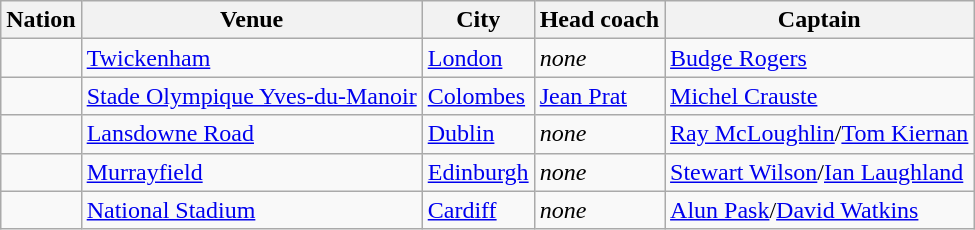<table class="wikitable">
<tr>
<th><strong>Nation</strong></th>
<th><strong>Venue</strong></th>
<th><strong>City</strong></th>
<th><strong>Head coach</strong></th>
<th><strong>Captain</strong></th>
</tr>
<tr>
<td></td>
<td><a href='#'>Twickenham</a></td>
<td><a href='#'>London</a></td>
<td><em>none</em></td>
<td><a href='#'>Budge Rogers</a></td>
</tr>
<tr>
<td></td>
<td><a href='#'>Stade Olympique Yves-du-Manoir</a></td>
<td><a href='#'>Colombes</a></td>
<td><a href='#'>Jean Prat</a></td>
<td><a href='#'>Michel Crauste</a></td>
</tr>
<tr>
<td></td>
<td><a href='#'>Lansdowne Road</a></td>
<td><a href='#'>Dublin</a></td>
<td><em>none</em></td>
<td><a href='#'>Ray McLoughlin</a>/<a href='#'>Tom Kiernan</a></td>
</tr>
<tr>
<td></td>
<td><a href='#'>Murrayfield</a></td>
<td><a href='#'>Edinburgh</a></td>
<td><em>none</em></td>
<td><a href='#'>Stewart Wilson</a>/<a href='#'>Ian Laughland</a></td>
</tr>
<tr>
<td></td>
<td><a href='#'>National Stadium</a></td>
<td><a href='#'>Cardiff</a></td>
<td><em>none</em></td>
<td><a href='#'>Alun Pask</a>/<a href='#'>David Watkins</a></td>
</tr>
</table>
